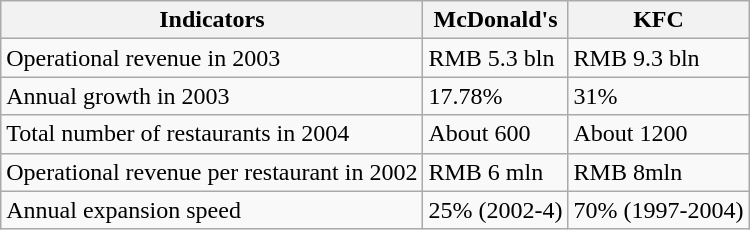<table class="wikitable">
<tr>
<th>Indicators</th>
<th>McDonald's</th>
<th>KFC</th>
</tr>
<tr>
<td>Operational revenue in 2003</td>
<td>RMB 5.3 bln</td>
<td>RMB 9.3 bln</td>
</tr>
<tr>
<td>Annual growth in 2003</td>
<td>17.78%</td>
<td>31%</td>
</tr>
<tr>
<td>Total number of restaurants in 2004</td>
<td>About 600</td>
<td>About 1200</td>
</tr>
<tr>
<td>Operational revenue per restaurant in 2002</td>
<td>RMB 6 mln</td>
<td>RMB 8mln</td>
</tr>
<tr>
<td>Annual expansion speed</td>
<td>25% (2002-4)</td>
<td>70% (1997-2004)</td>
</tr>
</table>
